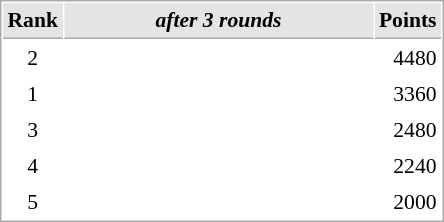<table cellspacing="1" cellpadding="3" style="border:1px solid #aaa; font-size:90%;">
<tr style="background:#e4e4e4;">
<th style="border-bottom:1px solid #aaa; width:10px;">Rank</th>
<th style="border-bottom:1px solid #aaa; width:200px; white-space:nowrap;"><em>after 3 rounds</em> </th>
<th style="border-bottom:1px solid #aaa; width:20px;">Points</th>
</tr>
<tr>
<td align=center>2</td>
<td></td>
<td align=right>4480</td>
</tr>
<tr>
<td align=center>1</td>
<td></td>
<td align=right>3360</td>
</tr>
<tr>
<td align=center>3</td>
<td></td>
<td align=right>2480</td>
</tr>
<tr>
<td align=center>4</td>
<td></td>
<td align=right>2240</td>
</tr>
<tr>
<td align=center>5</td>
<td></td>
<td align=right>2000</td>
</tr>
</table>
